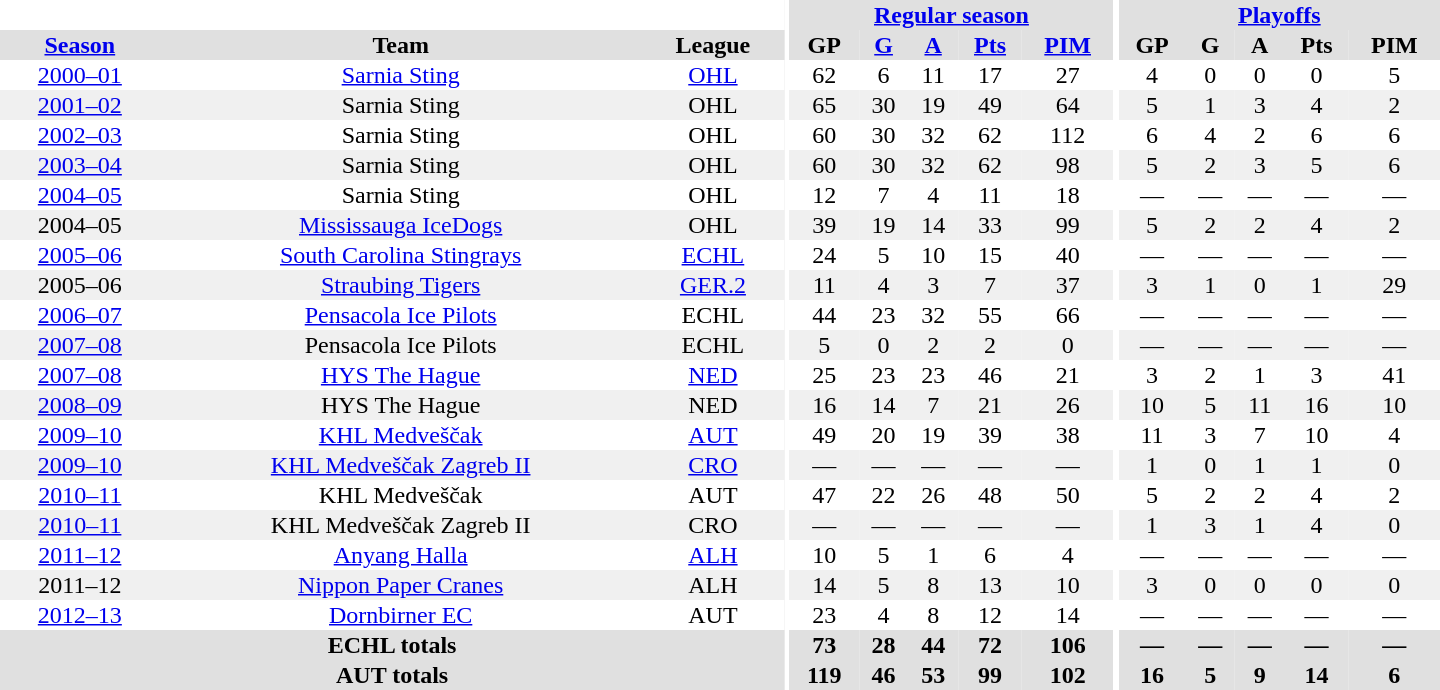<table border="0" cellpadding="1" cellspacing="0" style="text-align:center; width:60em">
<tr bgcolor="#e0e0e0">
<th colspan="3" bgcolor="#ffffff"></th>
<th rowspan="99" bgcolor="#ffffff"></th>
<th colspan="5"><a href='#'>Regular season</a></th>
<th rowspan="99" bgcolor="#ffffff"></th>
<th colspan="5"><a href='#'>Playoffs</a></th>
</tr>
<tr bgcolor="#e0e0e0">
<th><a href='#'>Season</a></th>
<th>Team</th>
<th>League</th>
<th>GP</th>
<th><a href='#'>G</a></th>
<th><a href='#'>A</a></th>
<th><a href='#'>Pts</a></th>
<th><a href='#'>PIM</a></th>
<th>GP</th>
<th>G</th>
<th>A</th>
<th>Pts</th>
<th>PIM</th>
</tr>
<tr>
<td><a href='#'>2000–01</a></td>
<td><a href='#'>Sarnia Sting</a></td>
<td><a href='#'>OHL</a></td>
<td>62</td>
<td>6</td>
<td>11</td>
<td>17</td>
<td>27</td>
<td>4</td>
<td>0</td>
<td>0</td>
<td>0</td>
<td>5</td>
</tr>
<tr bgcolor="#f0f0f0">
<td><a href='#'>2001–02</a></td>
<td>Sarnia Sting</td>
<td>OHL</td>
<td>65</td>
<td>30</td>
<td>19</td>
<td>49</td>
<td>64</td>
<td>5</td>
<td>1</td>
<td>3</td>
<td>4</td>
<td>2</td>
</tr>
<tr>
<td><a href='#'>2002–03</a></td>
<td>Sarnia Sting</td>
<td>OHL</td>
<td>60</td>
<td>30</td>
<td>32</td>
<td>62</td>
<td>112</td>
<td>6</td>
<td>4</td>
<td>2</td>
<td>6</td>
<td>6</td>
</tr>
<tr bgcolor="#f0f0f0">
<td><a href='#'>2003–04</a></td>
<td>Sarnia Sting</td>
<td>OHL</td>
<td>60</td>
<td>30</td>
<td>32</td>
<td>62</td>
<td>98</td>
<td>5</td>
<td>2</td>
<td>3</td>
<td>5</td>
<td>6</td>
</tr>
<tr>
<td><a href='#'>2004–05</a></td>
<td>Sarnia Sting</td>
<td>OHL</td>
<td>12</td>
<td>7</td>
<td>4</td>
<td>11</td>
<td>18</td>
<td>—</td>
<td>—</td>
<td>—</td>
<td>—</td>
<td>—</td>
</tr>
<tr bgcolor="#f0f0f0">
<td>2004–05</td>
<td><a href='#'>Mississauga IceDogs</a></td>
<td>OHL</td>
<td>39</td>
<td>19</td>
<td>14</td>
<td>33</td>
<td>99</td>
<td>5</td>
<td>2</td>
<td>2</td>
<td>4</td>
<td>2</td>
</tr>
<tr>
<td><a href='#'>2005–06</a></td>
<td><a href='#'>South Carolina Stingrays</a></td>
<td><a href='#'>ECHL</a></td>
<td>24</td>
<td>5</td>
<td>10</td>
<td>15</td>
<td>40</td>
<td>—</td>
<td>—</td>
<td>—</td>
<td>—</td>
<td>—</td>
</tr>
<tr bgcolor="#f0f0f0">
<td>2005–06</td>
<td><a href='#'>Straubing Tigers</a></td>
<td><a href='#'>GER.2</a></td>
<td>11</td>
<td>4</td>
<td>3</td>
<td>7</td>
<td>37</td>
<td>3</td>
<td>1</td>
<td>0</td>
<td>1</td>
<td>29</td>
</tr>
<tr>
<td><a href='#'>2006–07</a></td>
<td><a href='#'>Pensacola Ice Pilots</a></td>
<td>ECHL</td>
<td>44</td>
<td>23</td>
<td>32</td>
<td>55</td>
<td>66</td>
<td>—</td>
<td>—</td>
<td>—</td>
<td>—</td>
<td>—</td>
</tr>
<tr bgcolor="#f0f0f0">
<td><a href='#'>2007–08</a></td>
<td>Pensacola Ice Pilots</td>
<td>ECHL</td>
<td>5</td>
<td>0</td>
<td>2</td>
<td>2</td>
<td>0</td>
<td>—</td>
<td>—</td>
<td>—</td>
<td>—</td>
<td>—</td>
</tr>
<tr>
<td><a href='#'>2007–08</a></td>
<td><a href='#'>HYS The Hague</a></td>
<td><a href='#'>NED</a></td>
<td>25</td>
<td>23</td>
<td>23</td>
<td>46</td>
<td>21</td>
<td>3</td>
<td>2</td>
<td>1</td>
<td>3</td>
<td>41</td>
</tr>
<tr bgcolor="#f0f0f0">
<td><a href='#'>2008–09</a></td>
<td>HYS The Hague</td>
<td>NED</td>
<td>16</td>
<td>14</td>
<td>7</td>
<td>21</td>
<td>26</td>
<td>10</td>
<td>5</td>
<td>11</td>
<td>16</td>
<td>10</td>
</tr>
<tr>
<td><a href='#'>2009–10</a></td>
<td><a href='#'>KHL Medveščak</a></td>
<td><a href='#'>AUT</a></td>
<td>49</td>
<td>20</td>
<td>19</td>
<td>39</td>
<td>38</td>
<td>11</td>
<td>3</td>
<td>7</td>
<td>10</td>
<td>4</td>
</tr>
<tr bgcolor="#f0f0f0">
<td><a href='#'>2009–10</a></td>
<td><a href='#'>KHL Medveščak Zagreb II</a></td>
<td><a href='#'>CRO</a></td>
<td>—</td>
<td>—</td>
<td>—</td>
<td>—</td>
<td>—</td>
<td>1</td>
<td>0</td>
<td>1</td>
<td>1</td>
<td>0</td>
</tr>
<tr>
<td><a href='#'>2010–11</a></td>
<td>KHL Medveščak</td>
<td>AUT</td>
<td>47</td>
<td>22</td>
<td>26</td>
<td>48</td>
<td>50</td>
<td>5</td>
<td>2</td>
<td>2</td>
<td>4</td>
<td>2</td>
</tr>
<tr bgcolor="#f0f0f0">
<td><a href='#'>2010–11</a></td>
<td>KHL Medveščak Zagreb II</td>
<td>CRO</td>
<td>—</td>
<td>—</td>
<td>—</td>
<td>—</td>
<td>—</td>
<td>1</td>
<td>3</td>
<td>1</td>
<td>4</td>
<td>0</td>
</tr>
<tr>
<td><a href='#'>2011–12</a></td>
<td><a href='#'>Anyang Halla</a></td>
<td><a href='#'>ALH</a></td>
<td>10</td>
<td>5</td>
<td>1</td>
<td>6</td>
<td>4</td>
<td>—</td>
<td>—</td>
<td>—</td>
<td>—</td>
<td>—</td>
</tr>
<tr bgcolor="#f0f0f0">
<td>2011–12</td>
<td><a href='#'>Nippon Paper Cranes</a></td>
<td>ALH</td>
<td>14</td>
<td>5</td>
<td>8</td>
<td>13</td>
<td>10</td>
<td>3</td>
<td>0</td>
<td>0</td>
<td>0</td>
<td>0</td>
</tr>
<tr>
<td><a href='#'>2012–13</a></td>
<td><a href='#'>Dornbirner EC</a></td>
<td>AUT</td>
<td>23</td>
<td>4</td>
<td>8</td>
<td>12</td>
<td>14</td>
<td>—</td>
<td>—</td>
<td>—</td>
<td>—</td>
<td>—</td>
</tr>
<tr bgcolor="#e0e0e0">
<th colspan="3">ECHL totals</th>
<th>73</th>
<th>28</th>
<th>44</th>
<th>72</th>
<th>106</th>
<th>—</th>
<th>—</th>
<th>—</th>
<th>—</th>
<th>—</th>
</tr>
<tr bgcolor="#e0e0e0">
<th colspan="3">AUT totals</th>
<th>119</th>
<th>46</th>
<th>53</th>
<th>99</th>
<th>102</th>
<th>16</th>
<th>5</th>
<th>9</th>
<th>14</th>
<th>6</th>
</tr>
</table>
